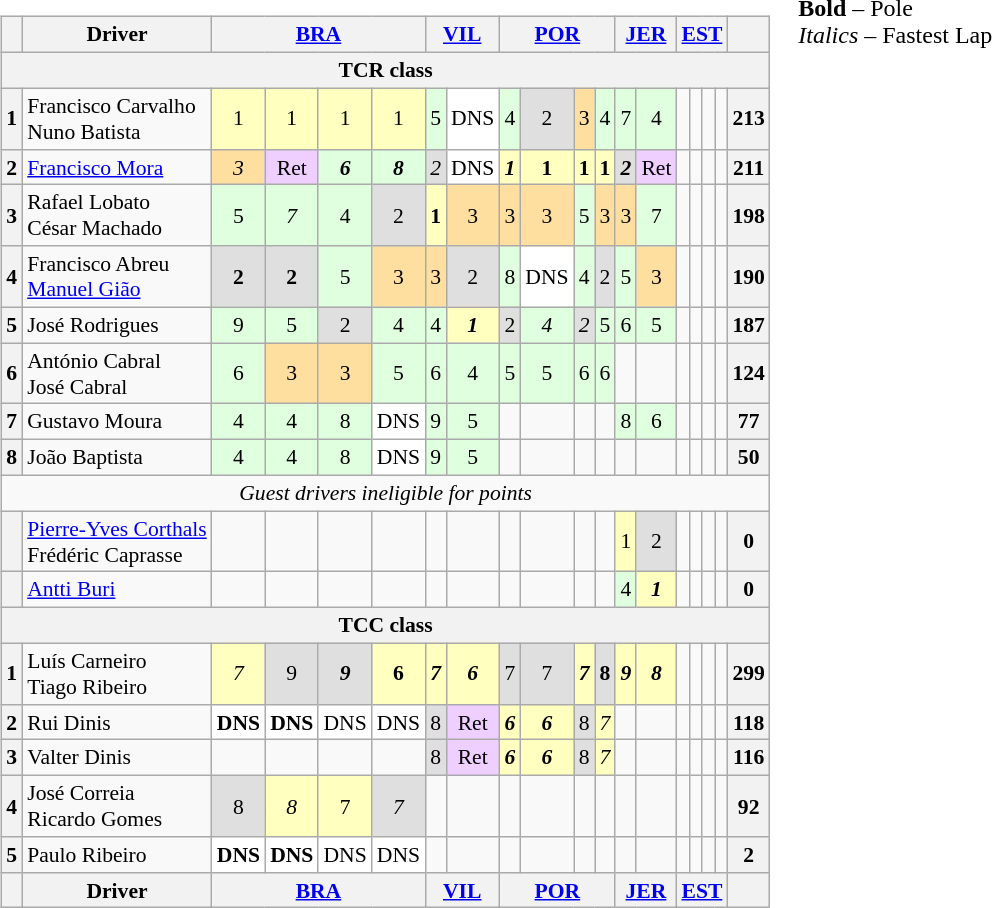<table>
<tr>
<td valign="top"><br><table align=left| class="wikitable" style="font-size: 90%; text-align: center">
<tr valign="top">
<th valign=middle></th>
<th valign=middle>Driver</th>
<th colspan=4><a href='#'>BRA</a><br></th>
<th colspan=2><a href='#'>VIL</a><br></th>
<th colspan=4><a href='#'>POR</a><br></th>
<th colspan=2><a href='#'>JER</a><br></th>
<th colspan=4><a href='#'>EST</a><br></th>
<th valign=middle>  </th>
</tr>
<tr>
<th colspan=19>TCR class</th>
</tr>
<tr>
<th>1</th>
<td align=left> Francisco Carvalho<br> Nuno Batista</td>
<td style="background:#ffffbf;">1</td>
<td style="background:#ffffbf;">1</td>
<td style="background:#ffffbf;">1</td>
<td style="background:#ffffbf;">1</td>
<td style="background:#dfffdf;">5</td>
<td style="background:#ffffff;">DNS</td>
<td style="background:#dfffdf;">4</td>
<td style="background:#dfdfdf;">2</td>
<td style="background:#ffdf9f;">3</td>
<td style="background:#dfffdf;">4</td>
<td style="background:#dfffdf;">7</td>
<td style="background:#dfffdf;">4</td>
<td></td>
<td></td>
<td></td>
<td></td>
<th>213</th>
</tr>
<tr>
<th>2</th>
<td align="left"> <a href='#'>Francisco Mora</a></td>
<td style="background:#ffdf9f;"><em>3</em></td>
<td style="background:#EFCFFF;">Ret</td>
<td style="background:#dfffdf;"><strong><em>6</em></strong></td>
<td style="background:#dfffdf;"><strong><em>8</em></strong></td>
<td style="background:#dfdfdf;"><em>2</em></td>
<td style="background:#ffffff;">DNS</td>
<td style="background:#ffffbf;"><strong><em>1</em></strong></td>
<td style="background:#ffffbf;"><strong>1</strong></td>
<td style="background:#ffffbf;"><strong>1</strong></td>
<td style="background:#ffffbf;"><strong>1</strong></td>
<td style="background:#dfdfdf;"><strong><em>2</em></strong></td>
<td style="background:#EFCFFF;">Ret</td>
<td></td>
<td></td>
<td></td>
<td></td>
<th>211</th>
</tr>
<tr>
<th>3</th>
<td align=left> Rafael Lobato<br> César Machado</td>
<td style="background:#dfffdf;">5</td>
<td style="background:#dfffdf;"><em>7</em></td>
<td style="background:#dfffdf;">4</td>
<td style="background:#dfdfdf;">2</td>
<td style="background:#ffffbf;"><strong>1</strong></td>
<td style="background:#ffdf9f;">3</td>
<td style="background:#ffdf9f;">3</td>
<td style="background:#ffdf9f;">3</td>
<td style="background:#dfffdf;">5</td>
<td style="background:#ffdf9f;">3</td>
<td style="background:#ffdf9f;">3</td>
<td style="background:#dfffdf;">7</td>
<td></td>
<td></td>
<td></td>
<td></td>
<th>198</th>
</tr>
<tr>
<th>4</th>
<td align="left"> Francisco Abreu<br> <a href='#'>Manuel Gião</a></td>
<td style="background:#dfdfdf;"><strong>2</strong></td>
<td style="background:#dfdfdf;"><strong>2</strong></td>
<td style="background:#dfffdf;">5</td>
<td style="background:#ffdf9f;">3</td>
<td style="background:#ffdf9f;">3</td>
<td style="background:#dfdfdf;">2</td>
<td style="background:#dfffdf;">8</td>
<td style="background:#ffffff;">DNS</td>
<td style="background:#dfffdf;">4</td>
<td style="background:#dfdfdf;">2</td>
<td style="background:#dfffdf;">5</td>
<td style="background:#ffdf9f;">3</td>
<td></td>
<td></td>
<td></td>
<td></td>
<th>190</th>
</tr>
<tr>
<th>5</th>
<td align="left"> José Rodrigues</td>
<td style="background:#dfffdf;">9</td>
<td style="background:#dfffdf;">5</td>
<td style="background:#dfdfdf;">2</td>
<td style="background:#dfffdf;">4</td>
<td style="background:#dfffdf;">4</td>
<td style="background:#ffffbf;"><strong><em>1</em></strong></td>
<td style="background:#dfdfdf;">2</td>
<td style="background:#dfffdf;"><em>4</em></td>
<td style="background:#dfdfdf;"><em>2</em></td>
<td style="background:#dfffdf;">5</td>
<td style="background:#dfffdf;">6</td>
<td style="background:#dfffdf;">5</td>
<td></td>
<td></td>
<td></td>
<td></td>
<th>187</th>
</tr>
<tr>
<th>6</th>
<td align="left"> António Cabral<br> José Cabral</td>
<td style="background:#dfffdf;">6</td>
<td style="background:#ffdf9f;">3</td>
<td style="background:#ffdf9f;">3</td>
<td style="background:#dfffdf;">5</td>
<td style="background:#dfffdf;">6</td>
<td style="background:#dfffdf;">4</td>
<td style="background:#dfffdf;">5</td>
<td style="background:#dfffdf;">5</td>
<td style="background:#dfffdf;">6</td>
<td style="background:#dfffdf;">6</td>
<td></td>
<td></td>
<td></td>
<td></td>
<td></td>
<td></td>
<th>124</th>
</tr>
<tr>
<th>7</th>
<td align="left"> Gustavo Moura</td>
<td style="background:#dfffdf;">4</td>
<td style="background:#dfffdf;">4</td>
<td style="background:#dfffdf;">8</td>
<td style="background:#ffffff;">DNS</td>
<td style="background:#dfffdf;">9</td>
<td style="background:#dfffdf;">5</td>
<td></td>
<td></td>
<td></td>
<td></td>
<td style="background:#dfffdf;">8</td>
<td style="background:#dfffdf;">6</td>
<td></td>
<td></td>
<td></td>
<td></td>
<th>77</th>
</tr>
<tr>
<th>8</th>
<td align="left"> João Baptista</td>
<td style="background:#dfffdf;">4</td>
<td style="background:#dfffdf;">4</td>
<td style="background:#dfffdf;">8</td>
<td style="background:#ffffff;">DNS</td>
<td style="background:#dfffdf;">9</td>
<td style="background:#dfffdf;">5</td>
<td></td>
<td></td>
<td></td>
<td></td>
<td></td>
<td></td>
<td></td>
<td></td>
<td></td>
<td></td>
<th>50</th>
</tr>
<tr>
<td colspan="19"><em>Guest drivers ineligible for points</em></td>
</tr>
<tr>
<th> </th>
<td align="left"> <a href='#'>Pierre-Yves Corthals</a><br> Frédéric Caprasse</td>
<td></td>
<td></td>
<td></td>
<td></td>
<td></td>
<td></td>
<td></td>
<td></td>
<td></td>
<td></td>
<td style="background:#ffffbf;">1</td>
<td style="background:#dfdfdf;">2</td>
<td></td>
<td></td>
<td></td>
<td></td>
<th>0</th>
</tr>
<tr>
<th> </th>
<td align="left"> <a href='#'>Antti Buri</a></td>
<td></td>
<td></td>
<td></td>
<td></td>
<td></td>
<td></td>
<td></td>
<td></td>
<td></td>
<td></td>
<td style="background:#dfffdf;">4</td>
<td style="background:#ffffbf;"><strong><em>1</em></strong></td>
<td></td>
<td></td>
<td></td>
<td></td>
<th>0</th>
</tr>
<tr>
<th colspan=19>TCC class</th>
</tr>
<tr>
<th>1</th>
<td align=left> Luís Carneiro<br> Tiago Ribeiro</td>
<td style="background:#ffffbf;"><em>7</em></td>
<td style="background:#dfdfdf;">9</td>
<td style="background:#dfdfdf;"><strong><em>9</em></strong></td>
<td style="background:#ffffbf;"><strong>6</strong></td>
<td style="background:#ffffbf;"><strong><em>7</em></strong></td>
<td style="background:#ffffbf;"><strong><em>6</em></strong></td>
<td style="background:#dfdfdf;">7</td>
<td style="background:#dfdfdf;">7</td>
<td style="background:#ffffbf;"><strong><em>7</em></strong></td>
<td style="background:#dfdfdf;"><strong>8</strong></td>
<td style="background:#ffffbf;"><strong><em>9</em></strong></td>
<td style="background:#ffffbf;"><strong><em>8</em></strong></td>
<td></td>
<td></td>
<td></td>
<td></td>
<th>299</th>
</tr>
<tr>
<th>2</th>
<td align=left> Rui Dinis</td>
<td style="background:#ffffff;"><strong>DNS</strong></td>
<td style="background:#ffffff;"><strong>DNS</strong></td>
<td style="background:#ffffff;">DNS</td>
<td style="background:#ffffff;">DNS</td>
<td style="background:#dfdfdf;">8</td>
<td style="background:#EFCFFF;">Ret</td>
<td style="background:#ffffbf;"><strong><em>6</em></strong></td>
<td style="background:#ffffbf;"><strong><em>6</em></strong></td>
<td style="background:#dfdfdf;">8</td>
<td style="background:#ffffbf;"><em>7</em></td>
<td></td>
<td></td>
<td></td>
<td></td>
<td></td>
<td></td>
<th>118</th>
</tr>
<tr>
<th>3</th>
<td align=left> Valter Dinis</td>
<td></td>
<td></td>
<td></td>
<td></td>
<td style="background:#dfdfdf;">8</td>
<td style="background:#EFCFFF;">Ret</td>
<td style="background:#ffffbf;"><strong><em>6</em></strong></td>
<td style="background:#ffffbf;"><strong><em>6</em></strong></td>
<td style="background:#dfdfdf;">8</td>
<td style="background:#ffffbf;"><em>7</em></td>
<td></td>
<td></td>
<td></td>
<td></td>
<td></td>
<td></td>
<th>116</th>
</tr>
<tr>
<th>4</th>
<td align=left> José Correia<br> Ricardo Gomes</td>
<td style="background:#dfdfdf;">8</td>
<td style="background:#ffffbf;"><em>8</em></td>
<td style="background:#ffffbf;">7</td>
<td style="background:#dfdfdf;"><em>7</em></td>
<td></td>
<td></td>
<td></td>
<td></td>
<td></td>
<td></td>
<td></td>
<td></td>
<td></td>
<td></td>
<td></td>
<td></td>
<th>92</th>
</tr>
<tr>
<th>5</th>
<td align=left> Paulo Ribeiro</td>
<td style="background:#ffffff;"><strong>DNS</strong></td>
<td style="background:#ffffff;"><strong>DNS</strong></td>
<td style="background:#ffffff;">DNS</td>
<td style="background:#ffffff;">DNS</td>
<td></td>
<td></td>
<td></td>
<td></td>
<td></td>
<td></td>
<td></td>
<td></td>
<td></td>
<td></td>
<td></td>
<td></td>
<th>2</th>
</tr>
<tr valign="top">
<th valign=middle></th>
<th valign=middle>Driver</th>
<th colspan=4><a href='#'>BRA</a><br></th>
<th colspan=2><a href='#'>VIL</a><br></th>
<th colspan=4><a href='#'>POR</a><br></th>
<th colspan=2><a href='#'>JER</a><br></th>
<th colspan=4><a href='#'>EST</a><br></th>
<th valign=middle>  </th>
</tr>
</table>
</td>
<td valign="top"><br>
<span><strong>Bold</strong> – Pole<br>
<em>Italics</em> – Fastest Lap</span></td>
</tr>
</table>
